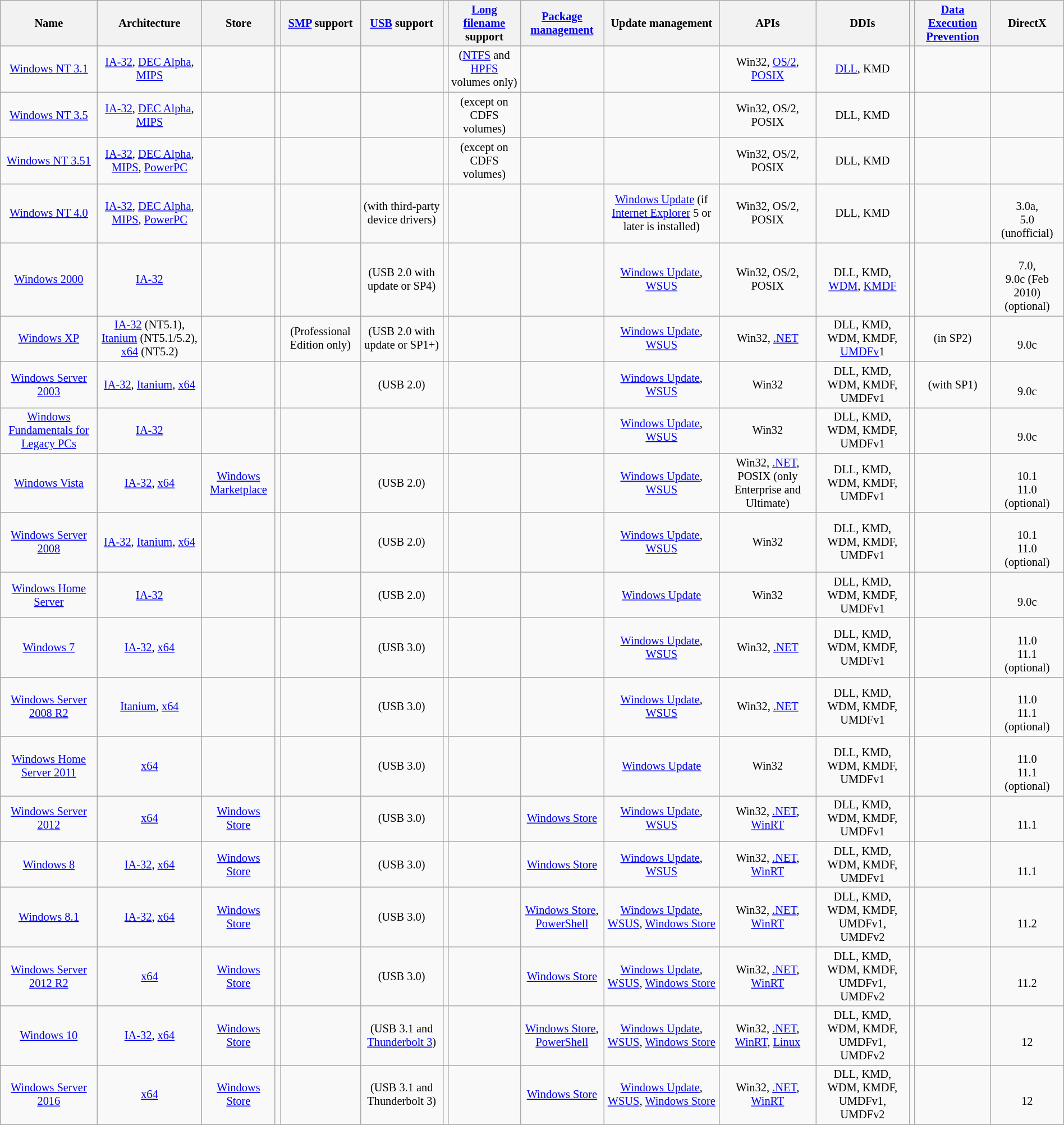<table class="wikitable sortable sort-under" style=font-size:85%;text-align:center;width:100%>
<tr>
<th>Name</th>
<th>Architecture</th>
<th>Store</th>
<th></th>
<th><a href='#'>SMP</a> support</th>
<th><a href='#'>USB</a> support</th>
<th></th>
<th><a href='#'>Long filename</a> support</th>
<th><a href='#'>Package management</a></th>
<th>Update management</th>
<th>APIs</th>
<th>DDIs</th>
<th></th>
<th><a href='#'>Data Execution Prevention</a></th>
<th>DirectX</th>
</tr>
<tr>
<td><a href='#'>Windows NT 3.1</a></td>
<td><a href='#'>IA-32</a>, <a href='#'>DEC Alpha</a>, <a href='#'>MIPS</a></td>
<td></td>
<td></td>
<td></td>
<td></td>
<td></td>
<td> (<a href='#'>NTFS</a> and <a href='#'>HPFS</a> volumes only)</td>
<td></td>
<td></td>
<td>Win32, <a href='#'>OS/2</a>, <a href='#'>POSIX</a></td>
<td><a href='#'>DLL</a>, KMD</td>
<td></td>
<td></td>
<td></td>
</tr>
<tr>
<td><a href='#'>Windows NT 3.5</a></td>
<td><a href='#'>IA-32</a>, <a href='#'>DEC Alpha</a>, <a href='#'>MIPS</a></td>
<td></td>
<td></td>
<td></td>
<td></td>
<td></td>
<td> (except on CDFS volumes)</td>
<td></td>
<td></td>
<td>Win32, OS/2, POSIX</td>
<td>DLL, KMD</td>
<td></td>
<td></td>
<td></td>
</tr>
<tr>
<td><a href='#'>Windows NT 3.51</a></td>
<td><a href='#'>IA-32</a>, <a href='#'>DEC Alpha</a>, <a href='#'>MIPS</a>, <a href='#'>PowerPC</a></td>
<td></td>
<td></td>
<td></td>
<td></td>
<td></td>
<td> (except on CDFS volumes)</td>
<td></td>
<td></td>
<td>Win32, OS/2, POSIX</td>
<td>DLL, KMD</td>
<td></td>
<td></td>
<td></td>
</tr>
<tr>
<td><a href='#'>Windows NT 4.0</a></td>
<td><a href='#'>IA-32</a>, <a href='#'>DEC Alpha</a>, <a href='#'>MIPS</a>, <a href='#'>PowerPC</a></td>
<td></td>
<td></td>
<td></td>
<td> (with third-party device drivers)</td>
<td></td>
<td></td>
<td></td>
<td><a href='#'>Windows Update</a> (if <a href='#'>Internet Explorer</a> 5 or later is installed)</td>
<td>Win32, OS/2, POSIX</td>
<td>DLL, KMD</td>
<td></td>
<td></td>
<td><br>3.0a,<br>5.0 (unofficial)</td>
</tr>
<tr>
<td><a href='#'>Windows 2000</a></td>
<td><a href='#'>IA-32</a></td>
<td></td>
<td></td>
<td></td>
<td> (USB 2.0 with update or SP4)</td>
<td></td>
<td></td>
<td></td>
<td><a href='#'>Windows Update</a>, <a href='#'>WSUS</a></td>
<td>Win32, OS/2, POSIX</td>
<td>DLL, KMD, <a href='#'>WDM</a>, <a href='#'>KMDF</a></td>
<td></td>
<td></td>
<td><br>7.0,<br>9.0c (Feb 2010) (optional)</td>
</tr>
<tr>
<td><a href='#'>Windows XP</a></td>
<td><a href='#'>IA-32</a> (NT5.1), <a href='#'>Itanium</a> (NT5.1/5.2), <a href='#'>x64</a> (NT5.2)</td>
<td></td>
<td></td>
<td> (Professional Edition only)</td>
<td> (USB 2.0 with update or SP1+)</td>
<td></td>
<td></td>
<td></td>
<td><a href='#'>Windows Update</a>, <a href='#'>WSUS</a></td>
<td>Win32, <a href='#'>.NET</a></td>
<td>DLL, KMD, WDM, KMDF, <a href='#'>UMDFv</a>1</td>
<td></td>
<td> (in SP2)</td>
<td><br>9.0c</td>
</tr>
<tr>
<td><a href='#'>Windows Server 2003</a></td>
<td><a href='#'>IA-32</a>, <a href='#'>Itanium</a>, <a href='#'>x64</a></td>
<td></td>
<td></td>
<td></td>
<td> (USB 2.0)</td>
<td></td>
<td></td>
<td></td>
<td><a href='#'>Windows Update</a>, <a href='#'>WSUS</a></td>
<td>Win32</td>
<td>DLL, KMD, WDM, KMDF, UMDFv1</td>
<td></td>
<td> (with SP1)</td>
<td><br>9.0c</td>
</tr>
<tr>
<td><a href='#'>Windows Fundamentals for Legacy PCs</a></td>
<td><a href='#'>IA-32</a></td>
<td></td>
<td></td>
<td></td>
<td></td>
<td></td>
<td></td>
<td></td>
<td><a href='#'>Windows Update</a>, <a href='#'>WSUS</a></td>
<td>Win32</td>
<td>DLL, KMD, WDM, KMDF, UMDFv1</td>
<td></td>
<td></td>
<td><br>9.0c</td>
</tr>
<tr>
<td><a href='#'>Windows Vista</a></td>
<td><a href='#'>IA-32</a>, <a href='#'>x64</a></td>
<td><a href='#'>Windows Marketplace</a></td>
<td></td>
<td></td>
<td> (USB 2.0)</td>
<td></td>
<td></td>
<td></td>
<td><a href='#'>Windows Update</a>, <a href='#'>WSUS</a></td>
<td>Win32, <a href='#'>.NET</a>, POSIX (only Enterprise and Ultimate)</td>
<td>DLL, KMD, WDM, KMDF, UMDFv1</td>
<td></td>
<td></td>
<td><br>10.1<br>11.0 (optional)</td>
</tr>
<tr>
<td><a href='#'>Windows Server 2008</a></td>
<td><a href='#'>IA-32</a>, <a href='#'>Itanium</a>, <a href='#'>x64</a></td>
<td></td>
<td></td>
<td></td>
<td> (USB 2.0)</td>
<td></td>
<td></td>
<td></td>
<td><a href='#'>Windows Update</a>, <a href='#'>WSUS</a></td>
<td>Win32</td>
<td>DLL, KMD, WDM, KMDF, UMDFv1</td>
<td></td>
<td></td>
<td><br>10.1<br>11.0 (optional)</td>
</tr>
<tr>
<td><a href='#'>Windows Home Server</a></td>
<td><a href='#'>IA-32</a></td>
<td></td>
<td></td>
<td></td>
<td> (USB 2.0)</td>
<td></td>
<td></td>
<td></td>
<td><a href='#'>Windows Update</a></td>
<td>Win32</td>
<td>DLL, KMD, WDM, KMDF, UMDFv1</td>
<td></td>
<td></td>
<td><br>9.0c</td>
</tr>
<tr>
<td><a href='#'>Windows 7</a></td>
<td><a href='#'>IA-32</a>, <a href='#'>x64</a></td>
<td></td>
<td></td>
<td></td>
<td> (USB 3.0)</td>
<td></td>
<td></td>
<td></td>
<td><a href='#'>Windows Update</a>, <a href='#'>WSUS</a></td>
<td>Win32, <a href='#'>.NET</a></td>
<td>DLL, KMD, WDM, KMDF, UMDFv1</td>
<td></td>
<td></td>
<td><br>11.0<br>11.1 (optional)</td>
</tr>
<tr>
<td><a href='#'>Windows Server 2008 R2</a></td>
<td><a href='#'>Itanium</a>, <a href='#'>x64</a></td>
<td></td>
<td></td>
<td></td>
<td> (USB 3.0)</td>
<td></td>
<td></td>
<td></td>
<td><a href='#'>Windows Update</a>, <a href='#'>WSUS</a></td>
<td>Win32, <a href='#'>.NET</a></td>
<td>DLL, KMD, WDM, KMDF, UMDFv1</td>
<td></td>
<td></td>
<td><br>11.0<br>11.1 (optional)</td>
</tr>
<tr>
<td><a href='#'>Windows Home Server 2011</a></td>
<td><a href='#'>x64</a></td>
<td></td>
<td></td>
<td></td>
<td> (USB 3.0)</td>
<td></td>
<td></td>
<td></td>
<td><a href='#'>Windows Update</a></td>
<td>Win32</td>
<td>DLL, KMD, WDM, KMDF, UMDFv1</td>
<td></td>
<td></td>
<td><br>11.0<br>11.1 (optional)</td>
</tr>
<tr>
<td><a href='#'>Windows Server 2012</a></td>
<td><a href='#'>x64</a></td>
<td><a href='#'>Windows Store</a></td>
<td></td>
<td></td>
<td> (USB 3.0)</td>
<td></td>
<td></td>
<td><a href='#'>Windows Store</a></td>
<td><a href='#'>Windows Update</a>, <a href='#'>WSUS</a></td>
<td>Win32, <a href='#'>.NET</a>, <a href='#'>WinRT</a></td>
<td>DLL, KMD, WDM, KMDF, UMDFv1</td>
<td></td>
<td></td>
<td><br>11.1</td>
</tr>
<tr>
<td><a href='#'>Windows 8</a></td>
<td><a href='#'>IA-32</a>, <a href='#'>x64</a></td>
<td><a href='#'>Windows Store</a></td>
<td></td>
<td></td>
<td> (USB 3.0)</td>
<td></td>
<td></td>
<td><a href='#'>Windows Store</a></td>
<td><a href='#'>Windows Update</a>, <a href='#'>WSUS</a></td>
<td>Win32, <a href='#'>.NET</a>, <a href='#'>WinRT</a></td>
<td>DLL, KMD, WDM, KMDF, UMDFv1</td>
<td></td>
<td></td>
<td><br>11.1</td>
</tr>
<tr>
<td><a href='#'>Windows 8.1</a></td>
<td><a href='#'>IA-32</a>, <a href='#'>x64</a></td>
<td><a href='#'>Windows Store</a></td>
<td></td>
<td></td>
<td> (USB 3.0)</td>
<td></td>
<td></td>
<td><a href='#'>Windows Store</a>, <a href='#'>PowerShell</a></td>
<td><a href='#'>Windows Update</a>, <a href='#'>WSUS</a>, <a href='#'>Windows Store</a></td>
<td>Win32, <a href='#'>.NET</a>, <a href='#'>WinRT</a></td>
<td>DLL, KMD, WDM, KMDF, UMDFv1, UMDFv2</td>
<td></td>
<td></td>
<td><br>11.2</td>
</tr>
<tr>
<td><a href='#'>Windows Server 2012 R2</a></td>
<td><a href='#'>x64</a></td>
<td><a href='#'>Windows Store</a></td>
<td></td>
<td></td>
<td> (USB 3.0)</td>
<td></td>
<td></td>
<td><a href='#'>Windows Store</a></td>
<td><a href='#'>Windows Update</a>, <a href='#'>WSUS</a>, <a href='#'>Windows Store</a></td>
<td>Win32, <a href='#'>.NET</a>, <a href='#'>WinRT</a></td>
<td>DLL, KMD, WDM, KMDF, UMDFv1, UMDFv2</td>
<td></td>
<td></td>
<td><br>11.2</td>
</tr>
<tr>
<td><a href='#'>Windows 10</a></td>
<td><a href='#'>IA-32</a>, <a href='#'>x64</a></td>
<td><a href='#'>Windows Store</a></td>
<td></td>
<td></td>
<td> (USB 3.1 and <a href='#'>Thunderbolt 3</a>)</td>
<td></td>
<td></td>
<td><a href='#'>Windows Store</a>, <a href='#'>PowerShell</a></td>
<td><a href='#'>Windows Update</a>, <a href='#'>WSUS</a>, <a href='#'>Windows Store</a></td>
<td>Win32, <a href='#'>.NET</a>, <a href='#'>WinRT</a>, <a href='#'>Linux</a></td>
<td>DLL, KMD, WDM, KMDF, UMDFv1, UMDFv2</td>
<td></td>
<td></td>
<td><br>12</td>
</tr>
<tr>
<td><a href='#'>Windows Server 2016</a></td>
<td><a href='#'>x64</a></td>
<td><a href='#'>Windows Store</a></td>
<td></td>
<td></td>
<td> (USB 3.1 and Thunderbolt 3)</td>
<td></td>
<td></td>
<td><a href='#'>Windows Store</a></td>
<td><a href='#'>Windows Update</a>, <a href='#'>WSUS</a>, <a href='#'>Windows Store</a></td>
<td>Win32, <a href='#'>.NET</a>, <a href='#'>WinRT</a></td>
<td>DLL, KMD, WDM, KMDF, UMDFv1, UMDFv2</td>
<td></td>
<td></td>
<td><br>12</td>
</tr>
</table>
